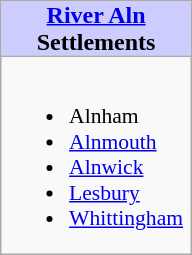<table style="margin: 0 0 1em 1em; border: 1px solid #aaaaaa; background: #f9f9f9;" align="right" cellpadding=0 cellspacing=0>
<tr>
<th style="padding: 0 5px 0 5px; background:#ccccff" align="center"><a href='#'>River Aln</a><br>Settlements<br></th>
</tr>
<tr>
<td style="font-size: 90%; padding: 0 5px 0 5px; border-top: #aaa 1px solid;"><br><ul><li>Alnham</li><li><a href='#'>Alnmouth</a></li><li><a href='#'>Alnwick</a></li><li><a href='#'>Lesbury</a></li><li><a href='#'>Whittingham</a></li></ul></td>
</tr>
</table>
